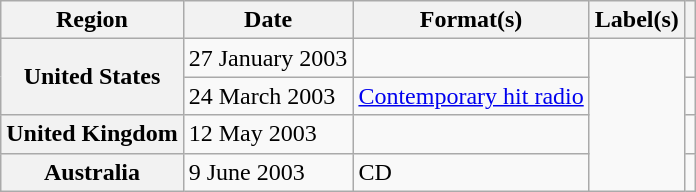<table class="wikitable plainrowheaders">
<tr>
<th scope="col">Region</th>
<th scope="col">Date</th>
<th scope="col">Format(s)</th>
<th scope="col">Label(s)</th>
<th scope="col"></th>
</tr>
<tr>
<th scope="row" rowspan="2">United States</th>
<td>27 January 2003</td>
<td></td>
<td rowspan="4"></td>
<td></td>
</tr>
<tr>
<td>24 March 2003</td>
<td><a href='#'>Contemporary hit radio</a></td>
<td></td>
</tr>
<tr>
<th scope="row">United Kingdom</th>
<td>12 May 2003</td>
<td></td>
<td></td>
</tr>
<tr>
<th scope="row">Australia</th>
<td>9 June 2003</td>
<td>CD</td>
<td></td>
</tr>
</table>
